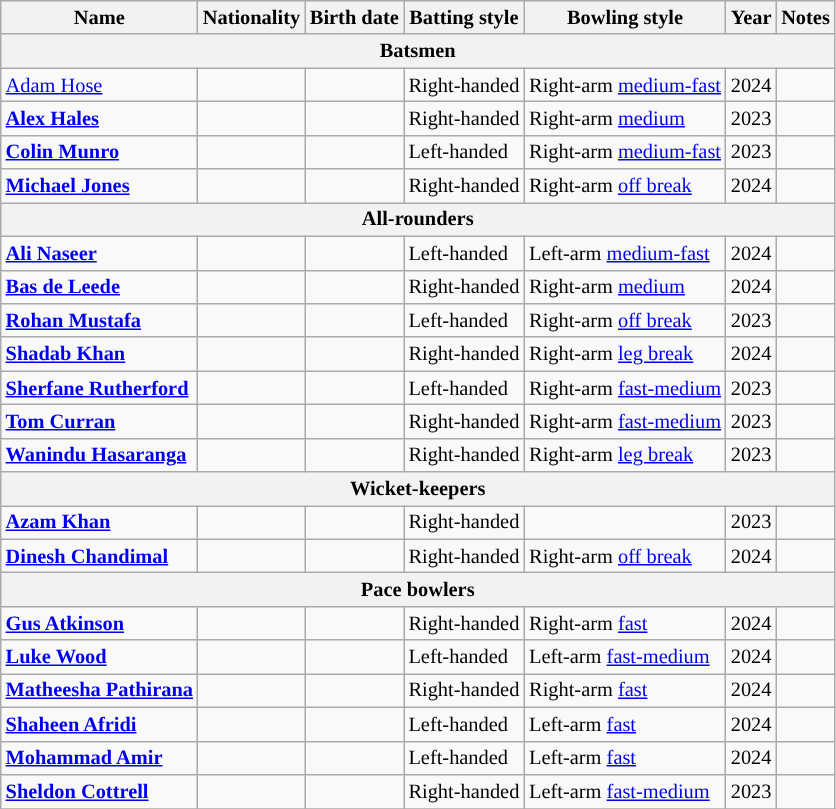<table class="wikitable"  style="font-size:85%;">
<tr>
<th>Name</th>
<th>Nationality</th>
<th>Birth date</th>
<th>Batting style</th>
<th>Bowling style</th>
<th>Year</th>
<th>Notes</th>
</tr>
<tr>
<th colspan="7">Batsmen</th>
</tr>
<tr>
<td><a href='#'>Adam Hose</a></td>
<td></td>
<td></td>
<td>Right-handed</td>
<td>Right-arm <a href='#'>medium-fast</a></td>
<td>2024</td>
<td></td>
</tr>
<tr>
<td><strong><a href='#'>Alex Hales</a></strong></td>
<td></td>
<td></td>
<td>Right-handed</td>
<td>Right-arm <a href='#'>medium</a></td>
<td>2023</td>
<td></td>
</tr>
<tr>
<td><strong><a href='#'>Colin Munro</a></strong></td>
<td></td>
<td></td>
<td>Left-handed</td>
<td>Right-arm <a href='#'>medium-fast</a></td>
<td>2023</td>
<td></td>
</tr>
<tr>
<td><strong><a href='#'>Michael Jones</a></strong></td>
<td></td>
<td></td>
<td>Right-handed</td>
<td>Right-arm <a href='#'>off break</a></td>
<td>2024</td>
<td></td>
</tr>
<tr>
<th colspan="7">All-rounders</th>
</tr>
<tr>
<td><strong><a href='#'>Ali Naseer</a></strong></td>
<td></td>
<td></td>
<td>Left-handed</td>
<td>Left-arm <a href='#'>medium-fast</a></td>
<td>2024</td>
<td></td>
</tr>
<tr>
<td><strong><a href='#'>Bas de Leede</a></strong></td>
<td></td>
<td></td>
<td>Right-handed</td>
<td>Right-arm <a href='#'>medium</a></td>
<td>2024</td>
<td></td>
</tr>
<tr>
<td><strong><a href='#'>Rohan Mustafa</a></strong></td>
<td></td>
<td></td>
<td>Left-handed</td>
<td>Right-arm <a href='#'>off break</a></td>
<td>2023</td>
<td></td>
</tr>
<tr>
<td><strong><a href='#'>Shadab Khan</a></strong></td>
<td></td>
<td></td>
<td>Right-handed</td>
<td>Right-arm <a href='#'>leg break</a></td>
<td>2024</td>
<td></td>
</tr>
<tr>
<td><strong><a href='#'>Sherfane Rutherford</a></strong></td>
<td></td>
<td></td>
<td>Left-handed</td>
<td>Right-arm <a href='#'>fast-medium</a></td>
<td>2023</td>
<td></td>
</tr>
<tr>
<td><strong><a href='#'>Tom Curran</a></strong></td>
<td></td>
<td></td>
<td>Right-handed</td>
<td>Right-arm <a href='#'>fast-medium</a></td>
<td>2023</td>
<td></td>
</tr>
<tr>
<td><strong><a href='#'>Wanindu Hasaranga</a></strong></td>
<td></td>
<td></td>
<td>Right-handed</td>
<td>Right-arm <a href='#'>leg break</a></td>
<td>2023</td>
<td></td>
</tr>
<tr>
<th colspan="7">Wicket-keepers</th>
</tr>
<tr>
<td><strong><a href='#'>Azam Khan</a></strong></td>
<td></td>
<td></td>
<td>Right-handed</td>
<td></td>
<td>2023</td>
<td></td>
</tr>
<tr>
<td><strong><a href='#'>Dinesh Chandimal</a></strong></td>
<td></td>
<td></td>
<td>Right-handed</td>
<td>Right-arm <a href='#'>off break</a></td>
<td>2024</td>
<td></td>
</tr>
<tr>
<th colspan="7">Pace bowlers</th>
</tr>
<tr>
<td><strong><a href='#'>Gus Atkinson</a></strong></td>
<td></td>
<td></td>
<td>Right-handed</td>
<td>Right-arm <a href='#'>fast</a></td>
<td>2024</td>
<td></td>
</tr>
<tr>
<td><strong><a href='#'>Luke Wood</a></strong></td>
<td></td>
<td></td>
<td>Left-handed</td>
<td>Left-arm <a href='#'>fast-medium</a></td>
<td>2024</td>
<td></td>
</tr>
<tr>
<td><strong><a href='#'>Matheesha Pathirana</a></strong></td>
<td></td>
<td></td>
<td>Right-handed</td>
<td>Right-arm <a href='#'>fast</a></td>
<td>2024</td>
<td></td>
</tr>
<tr>
<td><strong><a href='#'>Shaheen Afridi</a></strong></td>
<td></td>
<td></td>
<td>Left-handed</td>
<td>Left-arm <a href='#'>fast</a></td>
<td>2024</td>
<td></td>
</tr>
<tr>
<td><strong><a href='#'>Mohammad Amir</a></strong></td>
<td></td>
<td></td>
<td>Left-handed</td>
<td>Left-arm <a href='#'>fast</a></td>
<td>2024</td>
<td></td>
</tr>
<tr>
<td><strong><a href='#'>Sheldon Cottrell</a></strong></td>
<td></td>
<td></td>
<td>Right-handed</td>
<td>Left-arm <a href='#'>fast-medium</a></td>
<td>2023</td>
<td></td>
</tr>
<tr>
</tr>
</table>
